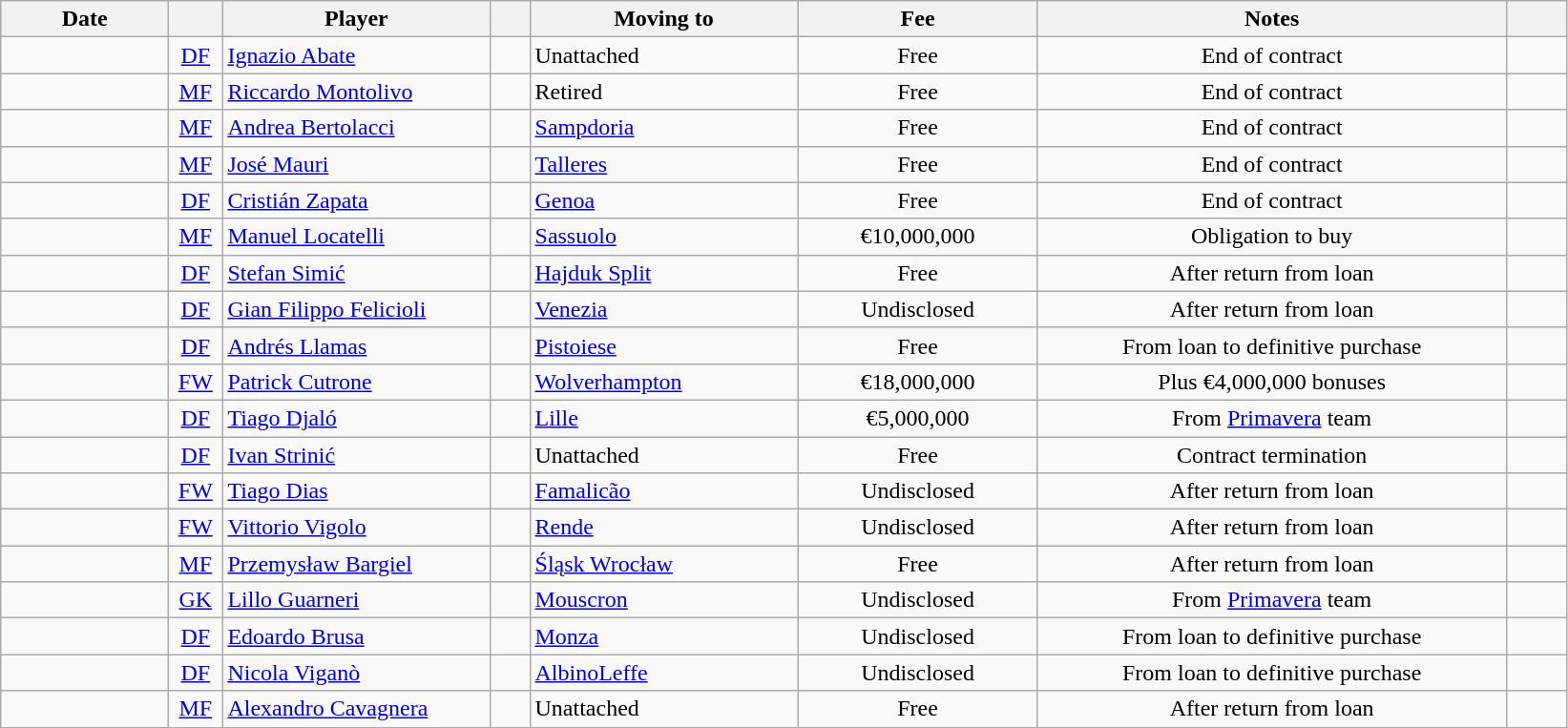<table class="wikitable sortable">
<tr>
<th style="width:110px">Date</th>
<th style="width:30px"></th>
<th style="width:180px">Player</th>
<th style="width:20px"></th>
<th style="width:180px">Moving to</th>
<th style="width:160px">Fee</th>
<th style="width:320px" class="unsortable">Notes</th>
<th style="width:35px"></th>
</tr>
<tr>
<td></td>
<td style="text-align:center"><a href='#'>DF</a></td>
<td> <a href='#'>Ignazio Abate</a></td>
<td style="text-align:center"></td>
<td>Unattached</td>
<td style="text-align:center">Free</td>
<td style="text-align:center">End of contract</td>
<td></td>
</tr>
<tr>
<td></td>
<td style="text-align:center"><a href='#'>MF</a></td>
<td> <a href='#'>Riccardo Montolivo</a></td>
<td style="text-align:center"></td>
<td>Retired</td>
<td style="text-align:center">Free</td>
<td style="text-align:center">End of contract</td>
<td></td>
</tr>
<tr>
<td></td>
<td style="text-align:center"><a href='#'>MF</a></td>
<td> <a href='#'>Andrea Bertolacci</a></td>
<td style="text-align:center"></td>
<td> <a href='#'>Sampdoria</a></td>
<td style="text-align:center">Free</td>
<td style="text-align:center">End of contract</td>
<td></td>
</tr>
<tr>
<td></td>
<td style="text-align:center"><a href='#'>MF</a></td>
<td>  <a href='#'>José Mauri</a></td>
<td style="text-align:center"></td>
<td> <a href='#'>Talleres</a></td>
<td style="text-align:center">Free</td>
<td style="text-align:center">End of contract</td>
<td></td>
</tr>
<tr>
<td></td>
<td style="text-align:center"><a href='#'>DF</a></td>
<td> <a href='#'>Cristián Zapata</a></td>
<td style="text-align:center"></td>
<td> <a href='#'>Genoa</a></td>
<td style="text-align:center">Free</td>
<td style="text-align:center">End of contract</td>
<td></td>
</tr>
<tr>
<td></td>
<td style="text-align:center"><a href='#'>MF</a></td>
<td> <a href='#'>Manuel Locatelli</a></td>
<td style="text-align:center"></td>
<td> <a href='#'>Sassuolo</a></td>
<td style="text-align:center">€10,000,000</td>
<td style="text-align:center">Obligation to buy</td>
<td></td>
</tr>
<tr>
<td></td>
<td style="text-align:center"><a href='#'>DF</a></td>
<td> <a href='#'>Stefan Simić</a></td>
<td style="text-align:center"></td>
<td> <a href='#'>Hajduk Split</a></td>
<td style="text-align:center">Free</td>
<td style="text-align:center">After return from loan</td>
<td></td>
</tr>
<tr>
<td></td>
<td style="text-align:center"><a href='#'>DF</a></td>
<td> <a href='#'>Gian Filippo Felicioli</a></td>
<td style="text-align:center"></td>
<td> <a href='#'>Venezia</a></td>
<td style="text-align:center">Undisclosed</td>
<td style="text-align:center">After return from loan</td>
<td></td>
</tr>
<tr>
<td></td>
<td style="text-align:center"><a href='#'>DF</a></td>
<td>  <a href='#'>Andrés Llamas</a></td>
<td style="text-align:center"></td>
<td> <a href='#'>Pistoiese</a></td>
<td style="text-align:center">Free</td>
<td style="text-align:center">From loan to definitive purchase</td>
<td></td>
</tr>
<tr>
<td></td>
<td style="text-align:center"><a href='#'>FW</a></td>
<td> <a href='#'>Patrick Cutrone</a></td>
<td style="text-align:center"></td>
<td> <a href='#'>Wolverhampton</a></td>
<td style="text-align:center">€18,000,000</td>
<td style="text-align:center">Plus €4,000,000 bonuses</td>
<td></td>
</tr>
<tr>
<td></td>
<td style="text-align:center"><a href='#'>DF</a></td>
<td> <a href='#'>Tiago Djaló</a></td>
<td style="text-align:center"></td>
<td> <a href='#'>Lille</a></td>
<td style="text-align:center">€5,000,000</td>
<td style="text-align:center">From <a href='#'>Primavera</a> team</td>
<td></td>
</tr>
<tr>
<td></td>
<td style="text-align:center"><a href='#'>DF</a></td>
<td> <a href='#'>Ivan Strinić</a></td>
<td style="text-align:center"></td>
<td>Unattached</td>
<td style="text-align:center">Free</td>
<td style="text-align:center">Contract termination</td>
<td></td>
</tr>
<tr>
<td></td>
<td style="text-align:center"><a href='#'>FW</a></td>
<td> <a href='#'>Tiago Dias</a></td>
<td style="text-align:center"></td>
<td> <a href='#'>Famalicão</a></td>
<td style="text-align:center">Undisclosed</td>
<td style="text-align:center">After return from loan</td>
<td></td>
</tr>
<tr>
<td></td>
<td style="text-align:center"><a href='#'>FW</a></td>
<td> <a href='#'>Vittorio Vigolo</a></td>
<td style="text-align:center"></td>
<td> <a href='#'>Rende</a></td>
<td style="text-align:center">Undisclosed</td>
<td style="text-align:center">After return from loan</td>
<td></td>
</tr>
<tr>
<td></td>
<td style="text-align:center"><a href='#'>MF</a></td>
<td> <a href='#'>Przemysław Bargiel</a></td>
<td style="text-align:center"></td>
<td> <a href='#'>Śląsk Wrocław</a></td>
<td style="text-align:center">Free</td>
<td style="text-align:center">After return from loan</td>
<td></td>
</tr>
<tr>
<td></td>
<td style="text-align:center"><a href='#'>GK</a></td>
<td>  <a href='#'>Lillo Guarneri</a></td>
<td style="text-align:center"></td>
<td> <a href='#'>Mouscron</a></td>
<td style="text-align:center">Undisclosed</td>
<td style="text-align:center">From <a href='#'>Primavera</a> team</td>
<td></td>
</tr>
<tr>
<td></td>
<td style="text-align:center"><a href='#'>DF</a></td>
<td> <a href='#'>Edoardo Brusa</a></td>
<td style="text-align:center"></td>
<td> <a href='#'>Monza</a></td>
<td style="text-align:center">Undisclosed</td>
<td style="text-align:center">From loan to definitive purchase</td>
<td></td>
</tr>
<tr>
<td></td>
<td style="text-align:center"><a href='#'>DF</a></td>
<td> <a href='#'>Nicola Viganò</a></td>
<td style="text-align:center"></td>
<td> <a href='#'>AlbinoLeffe</a></td>
<td style="text-align:center">Undisclosed</td>
<td style="text-align:center">From loan to definitive purchase</td>
<td></td>
</tr>
<tr>
<td></td>
<td style="text-align:center"><a href='#'>MF</a></td>
<td> <a href='#'>Alexandro Cavagnera</a></td>
<td style="text-align:center"></td>
<td>Unattached</td>
<td style="text-align:center">Free</td>
<td style="text-align:center">After return from loan</td>
<td></td>
</tr>
<tr>
</tr>
</table>
